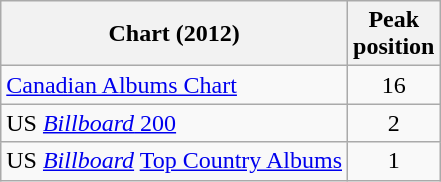<table class="wikitable sortable">
<tr>
<th>Chart (2012)</th>
<th>Peak<br>position</th>
</tr>
<tr>
<td><a href='#'>Canadian Albums Chart</a></td>
<td align="center">16</td>
</tr>
<tr>
<td>US <a href='#'><em>Billboard</em> 200</a></td>
<td align="center">2</td>
</tr>
<tr>
<td>US <em><a href='#'>Billboard</a></em> <a href='#'>Top Country Albums</a></td>
<td align="center">1</td>
</tr>
</table>
